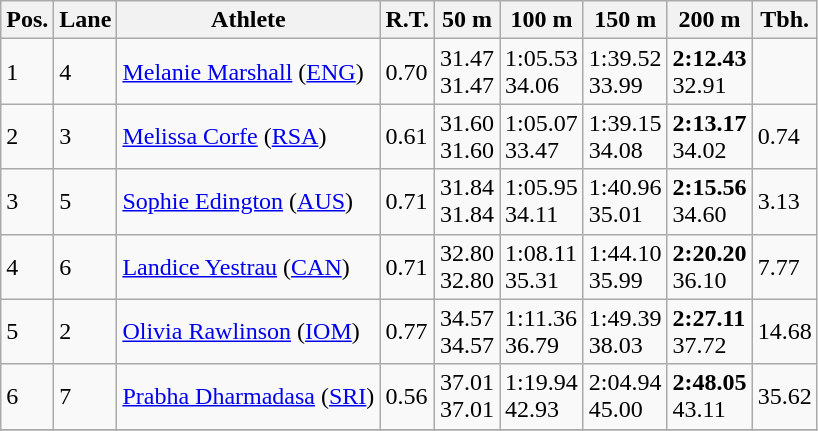<table class="wikitable">
<tr>
<th>Pos.</th>
<th>Lane</th>
<th>Athlete</th>
<th>R.T.</th>
<th>50 m</th>
<th>100 m</th>
<th>150 m</th>
<th>200 m</th>
<th>Tbh.</th>
</tr>
<tr>
<td>1</td>
<td>4</td>
<td> <a href='#'>Melanie Marshall</a> (<a href='#'>ENG</a>)</td>
<td>0.70</td>
<td>31.47<br>31.47</td>
<td>1:05.53<br>34.06</td>
<td>1:39.52<br>33.99</td>
<td><strong>2:12.43</strong><br>32.91</td>
<td> </td>
</tr>
<tr>
<td>2</td>
<td>3</td>
<td> <a href='#'>Melissa Corfe</a> (<a href='#'>RSA</a>)</td>
<td>0.61</td>
<td>31.60<br>31.60</td>
<td>1:05.07<br>33.47</td>
<td>1:39.15<br>34.08</td>
<td><strong>2:13.17</strong><br>34.02</td>
<td>0.74</td>
</tr>
<tr>
<td>3</td>
<td>5</td>
<td> <a href='#'>Sophie Edington</a> (<a href='#'>AUS</a>)</td>
<td>0.71</td>
<td>31.84<br>31.84</td>
<td>1:05.95<br>34.11</td>
<td>1:40.96<br>35.01</td>
<td><strong>2:15.56</strong><br>34.60</td>
<td>3.13</td>
</tr>
<tr>
<td>4</td>
<td>6</td>
<td> <a href='#'>Landice Yestrau</a> (<a href='#'>CAN</a>)</td>
<td>0.71</td>
<td>32.80<br>32.80</td>
<td>1:08.11<br>35.31</td>
<td>1:44.10<br>35.99</td>
<td><strong>2:20.20</strong><br>36.10</td>
<td>7.77</td>
</tr>
<tr>
<td>5</td>
<td>2</td>
<td> <a href='#'>Olivia Rawlinson</a> (<a href='#'>IOM</a>)</td>
<td>0.77</td>
<td>34.57<br>34.57</td>
<td>1:11.36<br>36.79</td>
<td>1:49.39<br>38.03</td>
<td><strong>2:27.11</strong><br>37.72</td>
<td>14.68</td>
</tr>
<tr>
<td>6</td>
<td>7</td>
<td> <a href='#'>Prabha Dharmadasa</a> (<a href='#'>SRI</a>)</td>
<td>0.56</td>
<td>37.01<br>37.01</td>
<td>1:19.94<br>42.93</td>
<td>2:04.94<br>45.00</td>
<td><strong>2:48.05</strong><br>43.11</td>
<td>35.62</td>
</tr>
<tr>
</tr>
</table>
